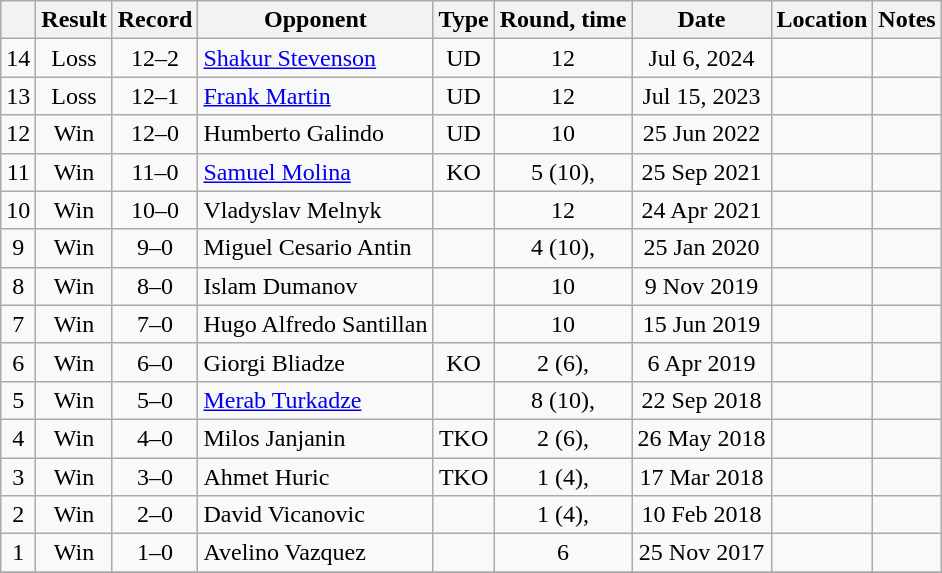<table class="wikitable" style="text-align:center">
<tr>
<th></th>
<th>Result</th>
<th>Record</th>
<th>Opponent</th>
<th>Type</th>
<th>Round, time</th>
<th>Date</th>
<th>Location</th>
<th>Notes</th>
</tr>
<tr>
<td>14</td>
<td>Loss</td>
<td>12–2</td>
<td align=left><a href='#'>Shakur Stevenson</a></td>
<td>UD</td>
<td>12</td>
<td>Jul 6, 2024</td>
<td align=left></td>
<td style="text-align:left;"></td>
</tr>
<tr>
<td>13</td>
<td>Loss</td>
<td>12–1</td>
<td align=left><a href='#'>Frank Martin</a></td>
<td>UD</td>
<td>12</td>
<td>Jul 15, 2023</td>
<td align=left></td>
<td></td>
</tr>
<tr>
<td>12</td>
<td>Win</td>
<td>12–0</td>
<td style="text-align:left;">Humberto Galindo</td>
<td>UD</td>
<td>10</td>
<td>25 Jun 2022</td>
<td style="text-align:left;"></td>
<td style="text-align:left;"></td>
</tr>
<tr>
<td>11</td>
<td>Win</td>
<td>11–0</td>
<td style="text-align:left;"><a href='#'>Samuel Molina</a></td>
<td>KO</td>
<td>5 (10), </td>
<td>25 Sep 2021</td>
<td style="text-align:left;"></td>
<td style="text-align:left;"></td>
</tr>
<tr>
<td>10</td>
<td>Win</td>
<td>10–0</td>
<td style="text-align:left;">Vladyslav Melnyk</td>
<td></td>
<td>12</td>
<td>24 Apr 2021</td>
<td style="text-align:left;"></td>
<td style="text-align:left;"></td>
</tr>
<tr>
<td>9</td>
<td>Win</td>
<td>9–0</td>
<td style="text-align:left;">Miguel Cesario Antin</td>
<td></td>
<td>4 (10), </td>
<td>25 Jan 2020</td>
<td style="text-align:left;"></td>
<td style="text-align:left;"></td>
</tr>
<tr>
<td>8</td>
<td>Win</td>
<td>8–0</td>
<td style="text-align:left;">Islam Dumanov</td>
<td></td>
<td>10</td>
<td>9 Nov 2019</td>
<td style="text-align:left;"></td>
<td style="text-align:left;"></td>
</tr>
<tr>
<td>7</td>
<td>Win</td>
<td>7–0</td>
<td style="text-align:left;">Hugo Alfredo Santillan</td>
<td></td>
<td>10</td>
<td>15 Jun 2019</td>
<td style="text-align:left;"></td>
<td style="text-align:left;"></td>
</tr>
<tr>
<td>6</td>
<td>Win</td>
<td>6–0</td>
<td style="text-align:left;">Giorgi Bliadze</td>
<td>KO</td>
<td>2 (6), </td>
<td>6 Apr 2019</td>
<td style="text-align:left;"></td>
<td></td>
</tr>
<tr>
<td>5</td>
<td>Win</td>
<td>5–0</td>
<td style="text-align:left;"><a href='#'>Merab Turkadze</a></td>
<td></td>
<td>8 (10), </td>
<td>22 Sep 2018</td>
<td style="text-align:left;"></td>
<td style="text-align:left;"></td>
</tr>
<tr>
<td>4</td>
<td>Win</td>
<td>4–0</td>
<td style="text-align:left;">Milos Janjanin</td>
<td>TKO</td>
<td>2 (6), </td>
<td>26 May 2018</td>
<td style="text-align:left;"></td>
<td></td>
</tr>
<tr>
<td>3</td>
<td>Win</td>
<td>3–0</td>
<td style="text-align:left;">Ahmet Huric</td>
<td>TKO</td>
<td>1 (4), </td>
<td>17 Mar 2018</td>
<td style="text-align:left;"></td>
<td></td>
</tr>
<tr>
<td>2</td>
<td>Win</td>
<td>2–0</td>
<td style="text-align:left;">David Vicanovic</td>
<td></td>
<td>1 (4), </td>
<td>10 Feb 2018</td>
<td style="text-align:left;"></td>
<td></td>
</tr>
<tr>
<td>1</td>
<td>Win</td>
<td>1–0</td>
<td style="text-align:left;">Avelino Vazquez</td>
<td></td>
<td>6</td>
<td>25 Nov 2017</td>
<td style="text-align:left;"></td>
<td></td>
</tr>
<tr>
</tr>
</table>
